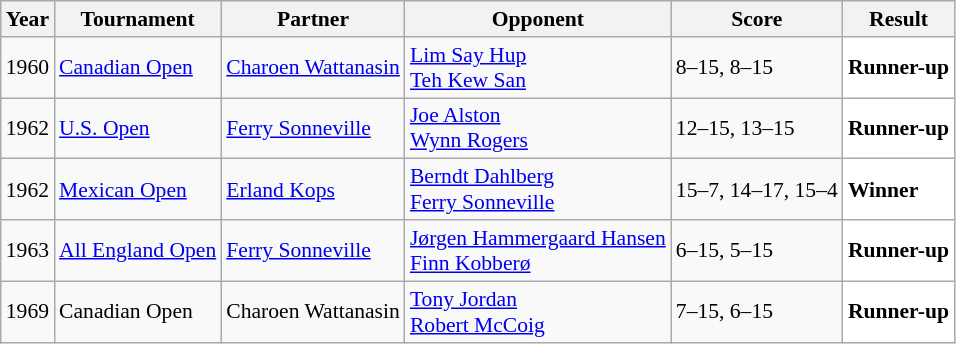<table class="sortable wikitable" style="font-size: 90%;">
<tr>
<th>Year</th>
<th>Tournament</th>
<th>Partner</th>
<th>Opponent</th>
<th>Score</th>
<th>Result</th>
</tr>
<tr>
<td align="center">1960</td>
<td align="left"><a href='#'>Canadian Open</a></td>
<td align="left"> <a href='#'>Charoen Wattanasin</a></td>
<td align="left"> <a href='#'>Lim Say Hup</a> <br>  <a href='#'>Teh Kew San</a></td>
<td align="left">8–15, 8–15</td>
<td style="text-align:left; background:white"> <strong>Runner-up</strong></td>
</tr>
<tr>
<td align="center">1962</td>
<td align="left"><a href='#'>U.S. Open</a></td>
<td align="left"> <a href='#'>Ferry Sonneville</a></td>
<td align="left"> <a href='#'>Joe Alston</a><br> <a href='#'>Wynn Rogers</a></td>
<td align= "left">12–15, 13–15</td>
<td style="text-align:left; background:white"> <strong>Runner-up</strong></td>
</tr>
<tr>
<td align="center">1962</td>
<td align="left"><a href='#'>Mexican Open</a></td>
<td align="left"> <a href='#'>Erland Kops</a></td>
<td align="left"> <a href='#'>Berndt Dahlberg</a><br> <a href='#'>Ferry Sonneville</a></td>
<td align= "left">15–7, 14–17, 15–4</td>
<td style="text-align:left; background:white"> <strong>Winner</strong></td>
</tr>
<tr>
<td align="center">1963</td>
<td align="left"><a href='#'>All England Open</a></td>
<td align="left"> <a href='#'>Ferry Sonneville</a></td>
<td align="left"> <a href='#'>Jørgen Hammergaard Hansen</a><br> <a href='#'>Finn Kobberø</a></td>
<td align="left">6–15, 5–15</td>
<td style="text-align:left; background:white"> <strong>Runner-up</strong></td>
</tr>
<tr>
<td align="center">1969</td>
<td align="left">Canadian Open</td>
<td align="left"> Charoen Wattanasin</td>
<td align="left"> <a href='#'>Tony Jordan</a><br> <a href='#'>Robert McCoig</a></td>
<td align="left">7–15, 6–15</td>
<td style="text-align:left; background:white"> <strong>Runner-up</strong></td>
</tr>
</table>
